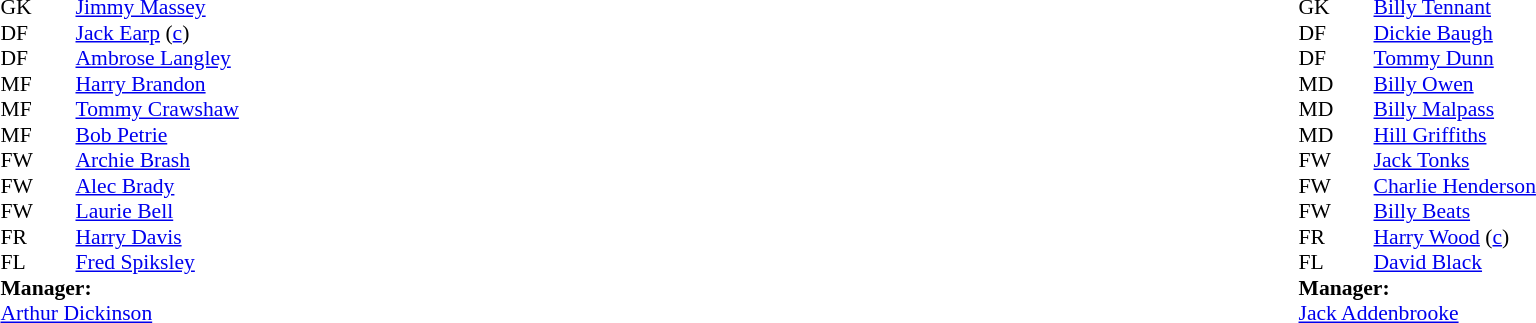<table width="100%">
<tr>
<td valign="top" width="50%"><br><table style="font-size: 90%" cellspacing="0" cellpadding="0">
<tr>
<td colspan="4"></td>
</tr>
<tr>
<th width="25"></th>
<th width="25"></th>
</tr>
<tr>
<td>GK</td>
<td></td>
<td> <a href='#'>Jimmy Massey</a></td>
</tr>
<tr>
<td>DF</td>
<td></td>
<td> <a href='#'>Jack Earp</a> (<a href='#'>c</a>)</td>
</tr>
<tr>
<td>DF</td>
<td></td>
<td> <a href='#'>Ambrose Langley</a></td>
</tr>
<tr>
<td>MF</td>
<td></td>
<td> <a href='#'>Harry Brandon</a></td>
</tr>
<tr>
<td>MF</td>
<td></td>
<td> <a href='#'>Tommy Crawshaw</a></td>
</tr>
<tr>
<td>MF</td>
<td></td>
<td> <a href='#'>Bob Petrie</a></td>
</tr>
<tr>
<td>FW</td>
<td></td>
<td> <a href='#'>Archie Brash</a></td>
</tr>
<tr>
<td>FW</td>
<td></td>
<td> <a href='#'>Alec Brady</a></td>
</tr>
<tr>
<td>FW</td>
<td></td>
<td> <a href='#'>Laurie Bell</a></td>
</tr>
<tr>
<td>FR</td>
<td></td>
<td> <a href='#'>Harry Davis</a></td>
</tr>
<tr>
<td>FL</td>
<td></td>
<td> <a href='#'>Fred Spiksley</a></td>
</tr>
<tr>
<td colspan=4><strong>Manager:</strong></td>
</tr>
<tr>
<td colspan="4"> <a href='#'>Arthur Dickinson</a></td>
</tr>
</table>
</td>
<td valign="top" width="50%"><br><table style="font-size: 90%" cellspacing="0" cellpadding="0" align="center">
<tr>
<td colspan="4"></td>
</tr>
<tr>
<th width="25"></th>
<th width="25"></th>
</tr>
<tr>
<td>GK</td>
<td></td>
<td> <a href='#'>Billy Tennant</a></td>
</tr>
<tr>
<td>DF</td>
<td></td>
<td> <a href='#'>Dickie Baugh</a></td>
</tr>
<tr>
<td>DF</td>
<td></td>
<td> <a href='#'>Tommy Dunn</a></td>
</tr>
<tr>
<td>MD</td>
<td></td>
<td> <a href='#'>Billy Owen</a></td>
</tr>
<tr>
<td>MD</td>
<td></td>
<td> <a href='#'>Billy Malpass</a></td>
</tr>
<tr>
<td>MD</td>
<td></td>
<td> <a href='#'>Hill Griffiths</a></td>
</tr>
<tr>
<td>FW</td>
<td></td>
<td> <a href='#'>Jack Tonks</a></td>
</tr>
<tr>
<td>FW</td>
<td></td>
<td> <a href='#'>Charlie Henderson</a></td>
</tr>
<tr>
<td>FW</td>
<td></td>
<td> <a href='#'>Billy Beats</a></td>
</tr>
<tr>
<td>FR</td>
<td></td>
<td> <a href='#'>Harry Wood</a> (<a href='#'>c</a>)</td>
</tr>
<tr>
<td>FL</td>
<td></td>
<td> <a href='#'>David Black</a></td>
</tr>
<tr>
<td colspan=4><strong>Manager:</strong></td>
</tr>
<tr>
<td colspan="4"> <a href='#'>Jack Addenbrooke</a></td>
</tr>
</table>
</td>
</tr>
</table>
